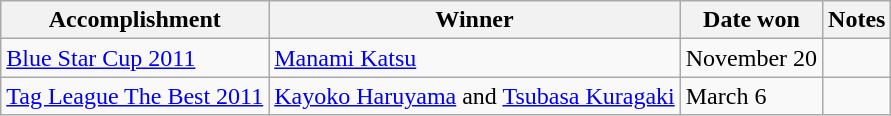<table class="wikitable">
<tr>
<th>Accomplishment</th>
<th>Winner</th>
<th>Date won</th>
<th>Notes</th>
</tr>
<tr>
<td><a href='#'>Blue Star Cup 2011</a></td>
<td><a href='#'>Manami Katsu</a></td>
<td>November 20</td>
<td></td>
</tr>
<tr>
<td><a href='#'>Tag League The Best 2011</a></td>
<td><a href='#'>Kayoko Haruyama</a> and <a href='#'>Tsubasa Kuragaki</a></td>
<td>March 6</td>
<td></td>
</tr>
</table>
